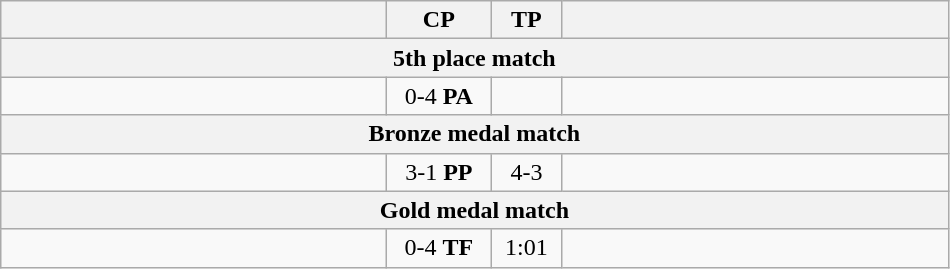<table class="wikitable" style="text-align: center;" |>
<tr>
<th width="250"></th>
<th width="62">CP</th>
<th width="40">TP</th>
<th width="250"></th>
</tr>
<tr>
<th colspan="5">5th place match</th>
</tr>
<tr>
<td style="text-align:left;"></td>
<td>0-4 <strong>PA</strong></td>
<td></td>
<td style="text-align:left;"><strong></strong></td>
</tr>
<tr>
<th colspan="5">Bronze medal match</th>
</tr>
<tr>
<td style="text-align:left;"><strong></strong></td>
<td>3-1 <strong>PP</strong></td>
<td>4-3</td>
<td style="text-align:left;"></td>
</tr>
<tr>
<th colspan="5">Gold medal match</th>
</tr>
<tr>
<td style="text-align:left;"></td>
<td>0-4 <strong>TF</strong></td>
<td>1:01</td>
<td style="text-align:left;"><strong></strong></td>
</tr>
</table>
